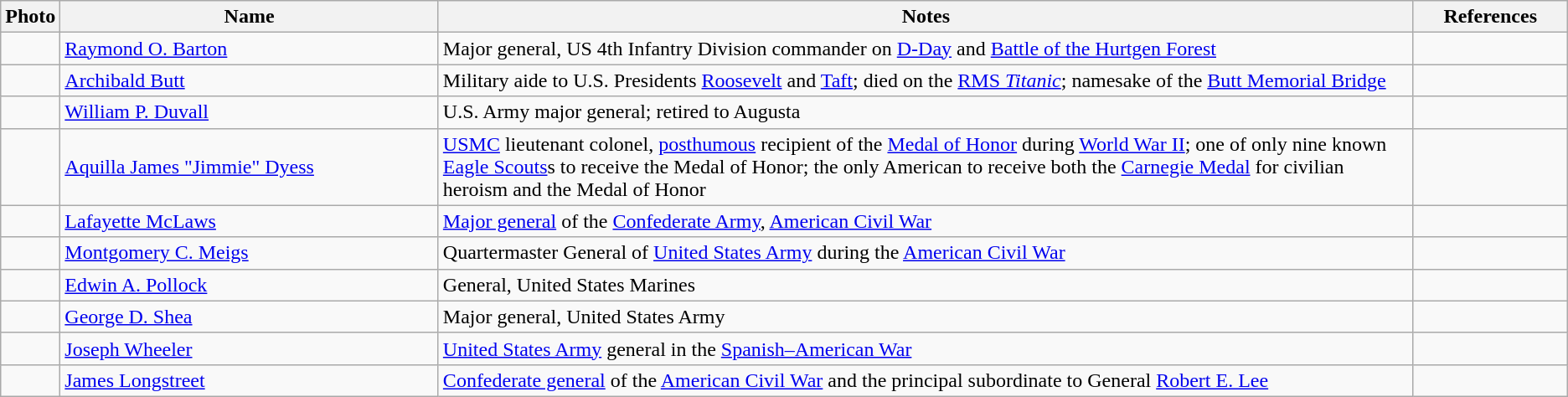<table class="wikitable sortable">
<tr>
<th width="100px" class="unsortable">Photo</th>
<th width="25%">Name</th>
<th width="65%">Notes</th>
<th width="10%" class="unsortable">References</th>
</tr>
<tr>
<td></td>
<td><a href='#'>Raymond O. Barton</a></td>
<td>Major general, US 4th Infantry Division commander on <a href='#'>D-Day</a> and <a href='#'>Battle of the Hurtgen Forest</a></td>
<td></td>
</tr>
<tr>
<td></td>
<td><a href='#'>Archibald Butt</a></td>
<td>Military aide to U.S. Presidents <a href='#'>Roosevelt</a> and <a href='#'>Taft</a>; died on the <a href='#'>RMS <em>Titanic</em></a>; namesake of the <a href='#'>Butt Memorial Bridge</a></td>
<td></td>
</tr>
<tr>
<td></td>
<td><a href='#'>William P. Duvall</a></td>
<td>U.S. Army major general; retired to Augusta</td>
<td></td>
</tr>
<tr>
<td></td>
<td><a href='#'>Aquilla James "Jimmie" Dyess</a></td>
<td><a href='#'>USMC</a> lieutenant colonel, <a href='#'>posthumous</a> recipient of the <a href='#'>Medal of Honor</a> during <a href='#'>World War II</a>; one of only nine known <a href='#'>Eagle Scouts</a>s to receive the Medal of Honor; the only American to receive both the <a href='#'>Carnegie Medal</a> for civilian heroism and the Medal of Honor</td>
<td></td>
</tr>
<tr>
<td></td>
<td><a href='#'>Lafayette McLaws</a></td>
<td><a href='#'>Major general</a> of the <a href='#'>Confederate Army</a>, <a href='#'>American Civil War</a></td>
<td></td>
</tr>
<tr>
<td></td>
<td><a href='#'>Montgomery C. Meigs</a></td>
<td>Quartermaster General of <a href='#'>United States Army</a> during the <a href='#'>American Civil War</a></td>
<td></td>
</tr>
<tr>
<td></td>
<td><a href='#'>Edwin A. Pollock</a></td>
<td>General, United States Marines</td>
<td></td>
</tr>
<tr>
<td></td>
<td><a href='#'>George D. Shea</a></td>
<td>Major general, United States Army</td>
<td></td>
</tr>
<tr>
<td></td>
<td><a href='#'>Joseph Wheeler</a></td>
<td><a href='#'>United States Army</a> general in the <a href='#'>Spanish–American War</a></td>
<td></td>
</tr>
<tr>
<td></td>
<td><a href='#'>James Longstreet</a></td>
<td><a href='#'>Confederate general</a> of the <a href='#'>American Civil War</a> and the principal subordinate to General <a href='#'>Robert E. Lee</a></td>
<td></td>
</tr>
</table>
